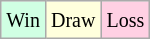<table class="wikitable">
<tr>
<td style="background-color: #d0ffe3;"><small>Win</small></td>
<td style="background-color: #ffffdd;"><small>Draw</small></td>
<td style="background-color: #ffd0e3;"><small>Loss</small></td>
</tr>
</table>
